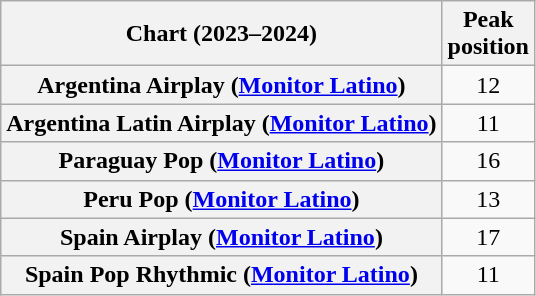<table class="wikitable sortable plainrowheaders" style="text-align:center">
<tr>
<th scope="col">Chart (2023–2024)</th>
<th scope="col">Peak<br>position</th>
</tr>
<tr>
<th scope="row">Argentina Airplay (<a href='#'>Monitor Latino</a>)</th>
<td>12</td>
</tr>
<tr>
<th scope="row">Argentina Latin Airplay (<a href='#'>Monitor Latino</a>)</th>
<td>11</td>
</tr>
<tr>
<th scope="row">Paraguay Pop (<a href='#'>Monitor Latino</a>)</th>
<td>16</td>
</tr>
<tr>
<th scope="row">Peru Pop (<a href='#'>Monitor Latino</a>)</th>
<td>13</td>
</tr>
<tr>
<th scope="row">Spain Airplay (<a href='#'>Monitor Latino</a>)</th>
<td>17</td>
</tr>
<tr>
<th scope="row">Spain Pop Rhythmic (<a href='#'>Monitor Latino</a>)</th>
<td>11</td>
</tr>
</table>
